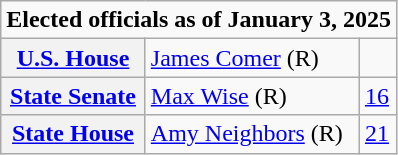<table class=wikitable>
<tr>
<td colspan="3"><strong>Elected officials as of January 3, 2025</strong></td>
</tr>
<tr>
<th scope=row><a href='#'>U.S. House</a></th>
<td><a href='#'>James Comer</a> (R)</td>
<td></td>
</tr>
<tr>
<th scope=row><a href='#'>State Senate</a></th>
<td><a href='#'>Max Wise</a> (R)</td>
<td><a href='#'>16</a></td>
</tr>
<tr>
<th scope=row><a href='#'>State House</a></th>
<td><a href='#'>Amy Neighbors</a> (R)</td>
<td><a href='#'>21</a></td>
</tr>
</table>
